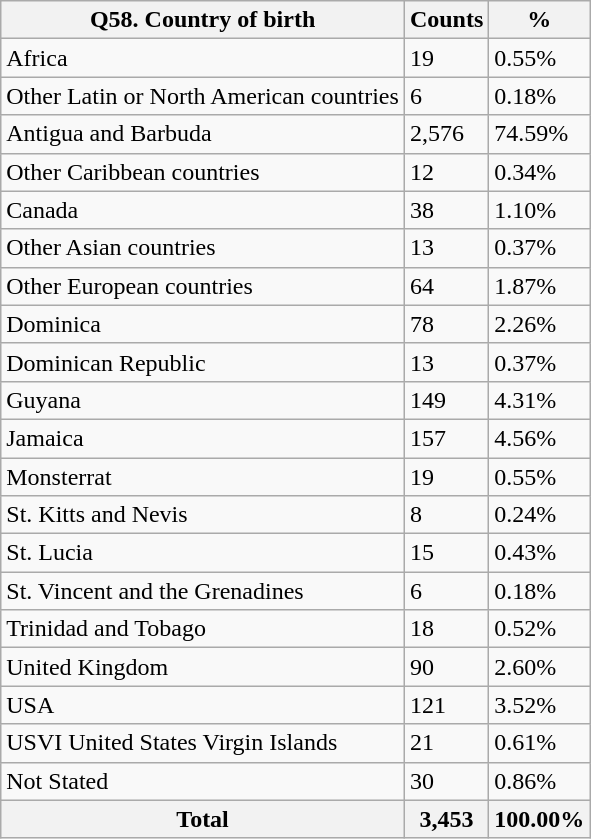<table class="wikitable sortable mw-collapsible mw-collapsed">
<tr>
<th>Q58. Country of birth</th>
<th>Counts</th>
<th>%</th>
</tr>
<tr>
<td>Africa</td>
<td>19</td>
<td>0.55%</td>
</tr>
<tr>
<td>Other Latin or North American countries</td>
<td>6</td>
<td>0.18%</td>
</tr>
<tr>
<td>Antigua and Barbuda</td>
<td>2,576</td>
<td>74.59%</td>
</tr>
<tr>
<td>Other Caribbean countries</td>
<td>12</td>
<td>0.34%</td>
</tr>
<tr>
<td>Canada</td>
<td>38</td>
<td>1.10%</td>
</tr>
<tr>
<td>Other Asian countries</td>
<td>13</td>
<td>0.37%</td>
</tr>
<tr>
<td>Other European countries</td>
<td>64</td>
<td>1.87%</td>
</tr>
<tr>
<td>Dominica</td>
<td>78</td>
<td>2.26%</td>
</tr>
<tr>
<td>Dominican Republic</td>
<td>13</td>
<td>0.37%</td>
</tr>
<tr>
<td>Guyana</td>
<td>149</td>
<td>4.31%</td>
</tr>
<tr>
<td>Jamaica</td>
<td>157</td>
<td>4.56%</td>
</tr>
<tr>
<td>Monsterrat</td>
<td>19</td>
<td>0.55%</td>
</tr>
<tr>
<td>St. Kitts and Nevis</td>
<td>8</td>
<td>0.24%</td>
</tr>
<tr>
<td>St. Lucia</td>
<td>15</td>
<td>0.43%</td>
</tr>
<tr>
<td>St. Vincent and the Grenadines</td>
<td>6</td>
<td>0.18%</td>
</tr>
<tr>
<td>Trinidad and Tobago</td>
<td>18</td>
<td>0.52%</td>
</tr>
<tr>
<td>United Kingdom</td>
<td>90</td>
<td>2.60%</td>
</tr>
<tr>
<td>USA</td>
<td>121</td>
<td>3.52%</td>
</tr>
<tr>
<td>USVI United States Virgin Islands</td>
<td>21</td>
<td>0.61%</td>
</tr>
<tr>
<td>Not Stated</td>
<td>30</td>
<td>0.86%</td>
</tr>
<tr>
<th>Total</th>
<th>3,453</th>
<th>100.00%</th>
</tr>
</table>
